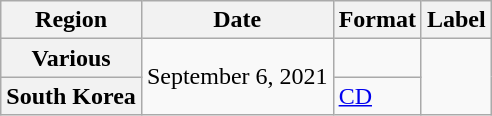<table class="wikitable plainrowheaders">
<tr>
<th>Region</th>
<th>Date</th>
<th>Format</th>
<th>Label</th>
</tr>
<tr>
<th scope="row">Various</th>
<td rowspan="2">September 6, 2021</td>
<td></td>
<td rowspan="2"></td>
</tr>
<tr>
<th scope="row">South Korea</th>
<td><a href='#'>CD</a></td>
</tr>
</table>
